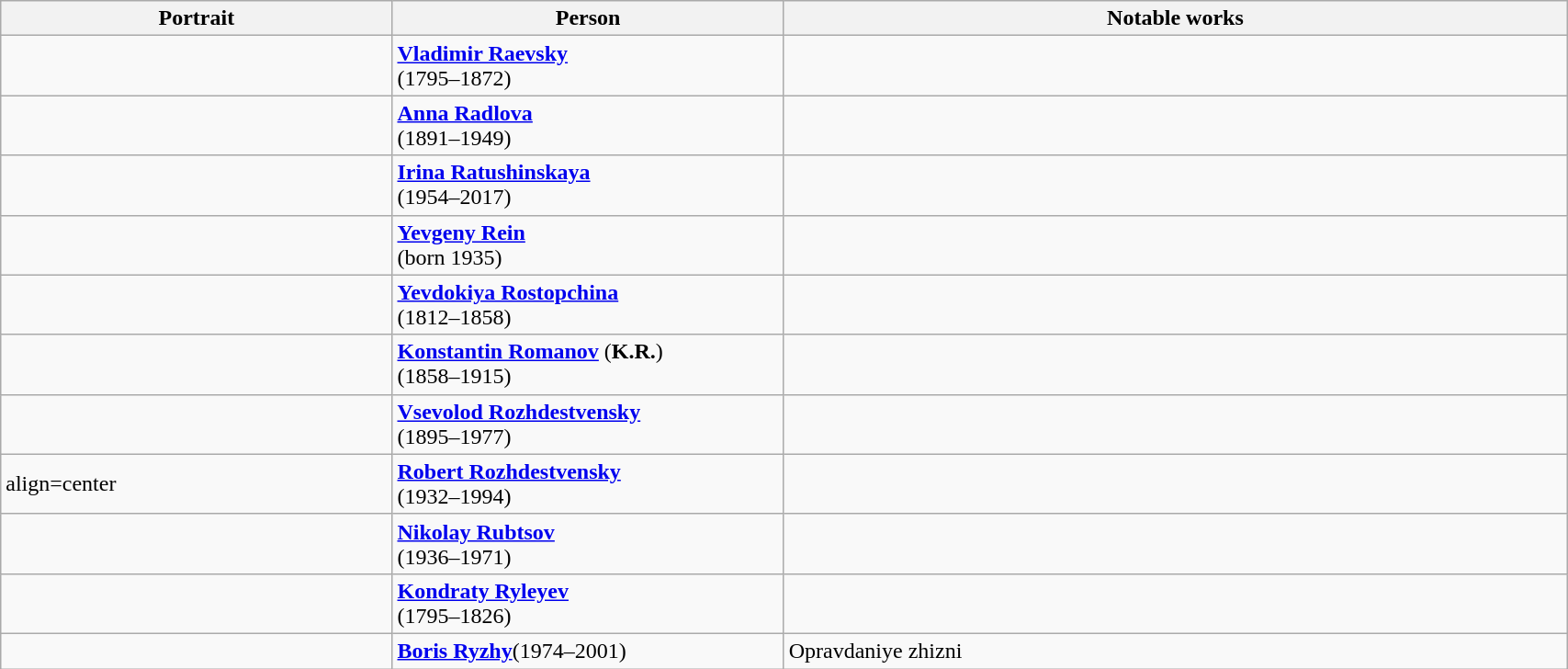<table class="wikitable" style="width:90%;">
<tr>
<th style="width:25%;">Portrait</th>
<th style="width:25%;">Person</th>
<th style="width:50%;">Notable works</th>
</tr>
<tr>
<td align=center></td>
<td><strong><a href='#'>Vladimir Raevsky</a></strong> <br>(1795–1872)</td>
<td></td>
</tr>
<tr>
<td align=center></td>
<td><strong><a href='#'>Anna Radlova</a></strong> <br>(1891–1949)</td>
<td></td>
</tr>
<tr>
<td align=center></td>
<td><strong><a href='#'>Irina Ratushinskaya</a></strong><br> (1954–2017)</td>
<td></td>
</tr>
<tr>
<td align=center></td>
<td><strong><a href='#'>Yevgeny Rein</a></strong> <br>(born 1935)</td>
<td></td>
</tr>
<tr>
<td align=center></td>
<td><strong><a href='#'>Yevdokiya Rostopchina</a></strong><br> (1812–1858)</td>
<td></td>
</tr>
<tr>
<td align=center></td>
<td><strong><a href='#'>Konstantin Romanov</a></strong> (<strong>K.R.</strong>)<br> (1858–1915)</td>
<td></td>
</tr>
<tr>
<td align=center></td>
<td><strong><a href='#'>Vsevolod Rozhdestvensky</a></strong> <br>(1895–1977)</td>
<td></td>
</tr>
<tr>
<td>align=center</td>
<td><strong><a href='#'>Robert Rozhdestvensky</a></strong> <br>(1932–1994)</td>
<td></td>
</tr>
<tr>
<td align=center></td>
<td><strong><a href='#'>Nikolay Rubtsov</a></strong> <br>(1936–1971)</td>
<td></td>
</tr>
<tr>
<td align=center></td>
<td><strong><a href='#'>Kondraty Ryleyev</a></strong> <br>(1795–1826)</td>
<td></td>
</tr>
<tr>
<td></td>
<td><strong><a href='#'>Boris Ryzhy</a></strong>(1974–2001)</td>
<td>Opravdaniye zhizni</td>
</tr>
</table>
